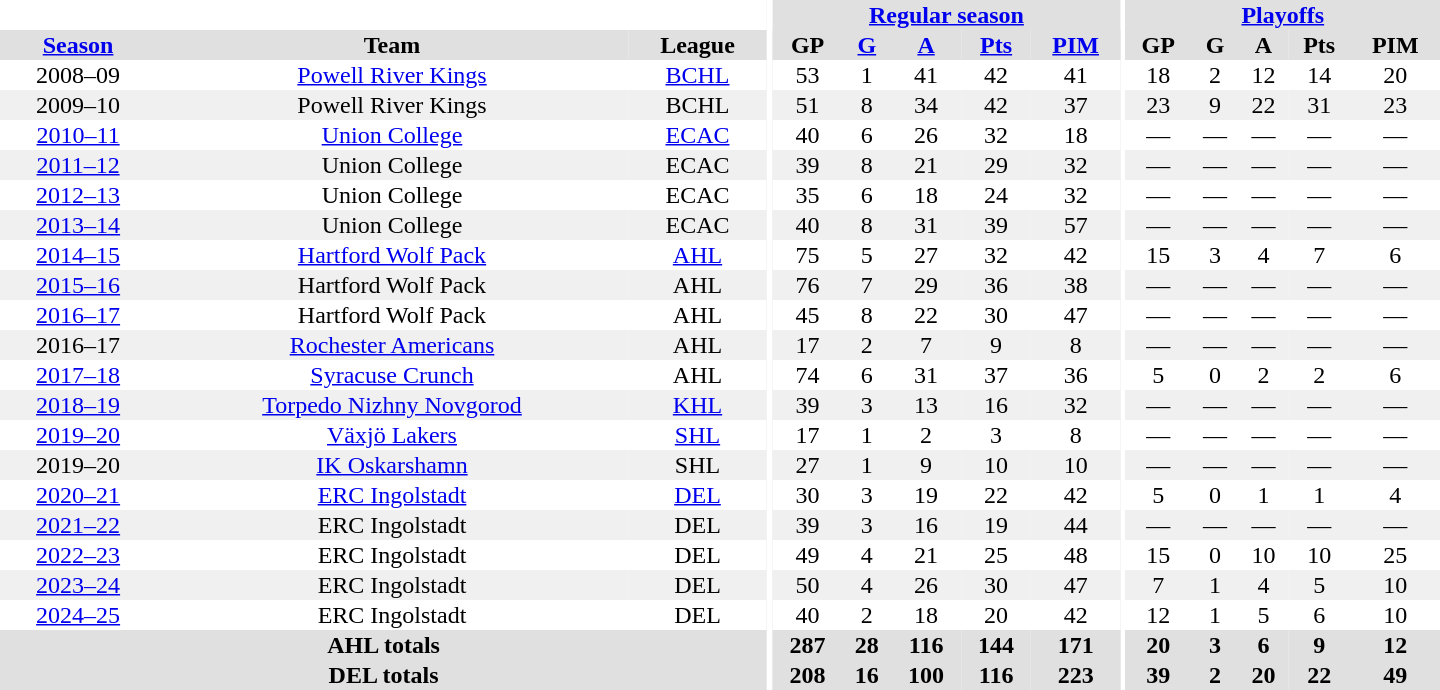<table border="0" cellpadding="1" cellspacing="0" style="text-align:center; width:60em">
<tr bgcolor="#e0e0e0">
<th colspan="3" bgcolor="#ffffff"></th>
<th rowspan="99" bgcolor="#ffffff"></th>
<th colspan="5"><a href='#'>Regular season</a></th>
<th rowspan="99" bgcolor="#ffffff"></th>
<th colspan="5"><a href='#'>Playoffs</a></th>
</tr>
<tr bgcolor="#e0e0e0">
<th><a href='#'>Season</a></th>
<th>Team</th>
<th>League</th>
<th>GP</th>
<th><a href='#'>G</a></th>
<th><a href='#'>A</a></th>
<th><a href='#'>Pts</a></th>
<th><a href='#'>PIM</a></th>
<th>GP</th>
<th>G</th>
<th>A</th>
<th>Pts</th>
<th>PIM</th>
</tr>
<tr>
<td>2008–09</td>
<td><a href='#'>Powell River Kings</a></td>
<td><a href='#'>BCHL</a></td>
<td>53</td>
<td>1</td>
<td>41</td>
<td>42</td>
<td>41</td>
<td>18</td>
<td>2</td>
<td>12</td>
<td>14</td>
<td>20</td>
</tr>
<tr bgcolor="#f0f0f0">
<td>2009–10</td>
<td>Powell River Kings</td>
<td>BCHL</td>
<td>51</td>
<td>8</td>
<td>34</td>
<td>42</td>
<td>37</td>
<td>23</td>
<td>9</td>
<td>22</td>
<td>31</td>
<td>23</td>
</tr>
<tr>
<td><a href='#'>2010–11</a></td>
<td><a href='#'>Union College</a></td>
<td><a href='#'>ECAC</a></td>
<td>40</td>
<td>6</td>
<td>26</td>
<td>32</td>
<td>18</td>
<td>—</td>
<td>—</td>
<td>—</td>
<td>—</td>
<td>—</td>
</tr>
<tr bgcolor="#f0f0f0">
<td><a href='#'>2011–12</a></td>
<td>Union College</td>
<td>ECAC</td>
<td>39</td>
<td>8</td>
<td>21</td>
<td>29</td>
<td>32</td>
<td>—</td>
<td>—</td>
<td>—</td>
<td>—</td>
<td>—</td>
</tr>
<tr>
<td><a href='#'>2012–13</a></td>
<td>Union College</td>
<td>ECAC</td>
<td>35</td>
<td>6</td>
<td>18</td>
<td>24</td>
<td>32</td>
<td>—</td>
<td>—</td>
<td>—</td>
<td>—</td>
<td>—</td>
</tr>
<tr bgcolor="#f0f0f0">
<td><a href='#'>2013–14</a></td>
<td>Union College</td>
<td>ECAC</td>
<td>40</td>
<td>8</td>
<td>31</td>
<td>39</td>
<td>57</td>
<td>—</td>
<td>—</td>
<td>—</td>
<td>—</td>
<td>—</td>
</tr>
<tr>
<td><a href='#'>2014–15</a></td>
<td><a href='#'>Hartford Wolf Pack</a></td>
<td><a href='#'>AHL</a></td>
<td>75</td>
<td>5</td>
<td>27</td>
<td>32</td>
<td>42</td>
<td>15</td>
<td>3</td>
<td>4</td>
<td>7</td>
<td>6</td>
</tr>
<tr bgcolor="#f0f0f0">
<td><a href='#'>2015–16</a></td>
<td>Hartford Wolf Pack</td>
<td>AHL</td>
<td>76</td>
<td>7</td>
<td>29</td>
<td>36</td>
<td>38</td>
<td>—</td>
<td>—</td>
<td>—</td>
<td>—</td>
<td>—</td>
</tr>
<tr>
<td><a href='#'>2016–17</a></td>
<td>Hartford Wolf Pack</td>
<td>AHL</td>
<td>45</td>
<td>8</td>
<td>22</td>
<td>30</td>
<td>47</td>
<td>—</td>
<td>—</td>
<td>—</td>
<td>—</td>
<td>—</td>
</tr>
<tr bgcolor="#f0f0f0">
<td>2016–17</td>
<td><a href='#'>Rochester Americans</a></td>
<td>AHL</td>
<td>17</td>
<td>2</td>
<td>7</td>
<td>9</td>
<td>8</td>
<td>—</td>
<td>—</td>
<td>—</td>
<td>—</td>
<td>—</td>
</tr>
<tr>
<td><a href='#'>2017–18</a></td>
<td><a href='#'>Syracuse Crunch</a></td>
<td>AHL</td>
<td>74</td>
<td>6</td>
<td>31</td>
<td>37</td>
<td>36</td>
<td>5</td>
<td>0</td>
<td>2</td>
<td>2</td>
<td>6</td>
</tr>
<tr bgcolor="#f0f0f0">
<td><a href='#'>2018–19</a></td>
<td><a href='#'>Torpedo Nizhny Novgorod</a></td>
<td><a href='#'>KHL</a></td>
<td>39</td>
<td>3</td>
<td>13</td>
<td>16</td>
<td>32</td>
<td>—</td>
<td>—</td>
<td>—</td>
<td>—</td>
<td>—</td>
</tr>
<tr>
<td><a href='#'>2019–20</a></td>
<td><a href='#'>Växjö Lakers</a></td>
<td><a href='#'>SHL</a></td>
<td>17</td>
<td>1</td>
<td>2</td>
<td>3</td>
<td>8</td>
<td>—</td>
<td>—</td>
<td>—</td>
<td>—</td>
<td>—</td>
</tr>
<tr bgcolor="#f0f0f0">
<td>2019–20</td>
<td><a href='#'>IK Oskarshamn</a></td>
<td>SHL</td>
<td>27</td>
<td>1</td>
<td>9</td>
<td>10</td>
<td>10</td>
<td>—</td>
<td>—</td>
<td>—</td>
<td>—</td>
<td>—</td>
</tr>
<tr>
<td><a href='#'>2020–21</a></td>
<td><a href='#'>ERC Ingolstadt</a></td>
<td><a href='#'>DEL</a></td>
<td>30</td>
<td>3</td>
<td>19</td>
<td>22</td>
<td>42</td>
<td>5</td>
<td>0</td>
<td>1</td>
<td>1</td>
<td>4</td>
</tr>
<tr bgcolor="#f0f0f0">
<td><a href='#'>2021–22</a></td>
<td>ERC Ingolstadt</td>
<td>DEL</td>
<td>39</td>
<td>3</td>
<td>16</td>
<td>19</td>
<td>44</td>
<td>—</td>
<td>—</td>
<td>—</td>
<td>—</td>
<td>—</td>
</tr>
<tr>
<td><a href='#'>2022–23</a></td>
<td>ERC Ingolstadt</td>
<td>DEL</td>
<td>49</td>
<td>4</td>
<td>21</td>
<td>25</td>
<td>48</td>
<td>15</td>
<td>0</td>
<td>10</td>
<td>10</td>
<td>25</td>
</tr>
<tr bgcolor="#f0f0f0">
<td><a href='#'>2023–24</a></td>
<td>ERC Ingolstadt</td>
<td>DEL</td>
<td>50</td>
<td>4</td>
<td>26</td>
<td>30</td>
<td>47</td>
<td>7</td>
<td>1</td>
<td>4</td>
<td>5</td>
<td>10</td>
</tr>
<tr>
<td><a href='#'>2024–25</a></td>
<td>ERC Ingolstadt</td>
<td>DEL</td>
<td>40</td>
<td>2</td>
<td>18</td>
<td>20</td>
<td>42</td>
<td>12</td>
<td>1</td>
<td>5</td>
<td>6</td>
<td>10</td>
</tr>
<tr bgcolor="#e0e0e0">
<th colspan="3">AHL totals</th>
<th>287</th>
<th>28</th>
<th>116</th>
<th>144</th>
<th>171</th>
<th>20</th>
<th>3</th>
<th>6</th>
<th>9</th>
<th>12</th>
</tr>
<tr bgcolor="#e0e0e0">
<th colspan="3">DEL totals</th>
<th>208</th>
<th>16</th>
<th>100</th>
<th>116</th>
<th>223</th>
<th>39</th>
<th>2</th>
<th>20</th>
<th>22</th>
<th>49</th>
</tr>
</table>
